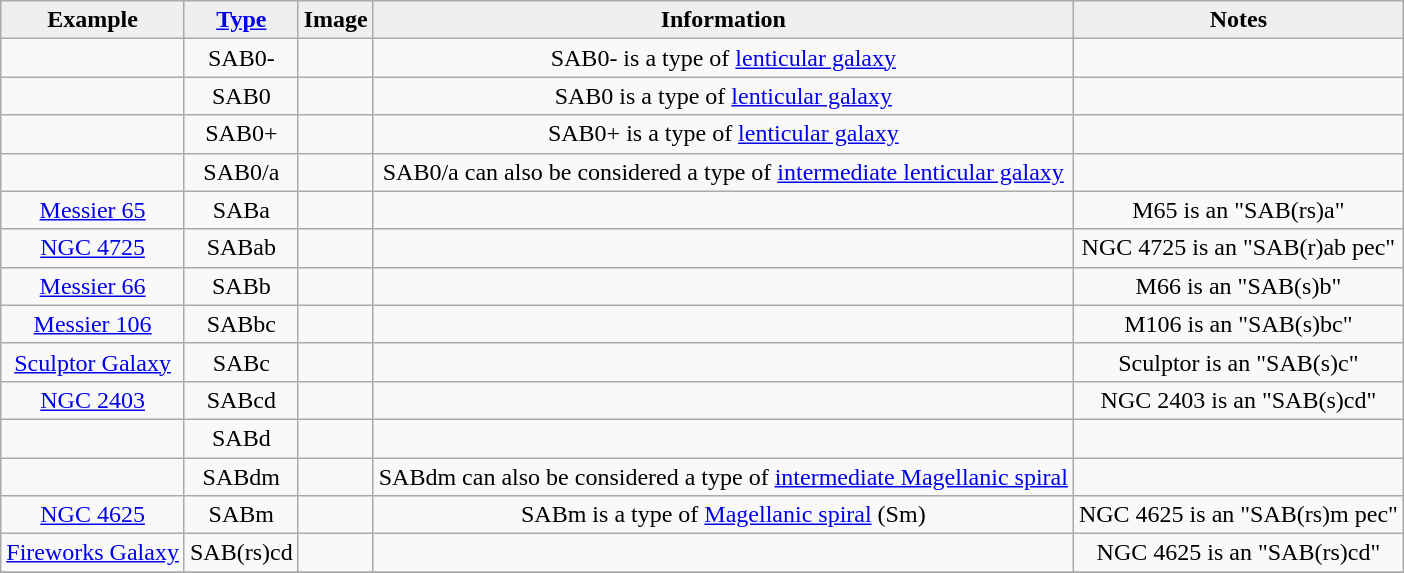<table class="wikitable" style="text-align:center;border-collapse:collapse;" cellpadding="2">
<tr>
<th style="background:#efefef;">Example</th>
<th style="background:#efefef;"><a href='#'>Type</a></th>
<th style="background:#efefef;">Image</th>
<th style="background:#efefef;">Information</th>
<th style="background:#efefef;">Notes</th>
</tr>
<tr>
<td></td>
<td>SAB0-</td>
<td></td>
<td>SAB0- is a type of <a href='#'>lenticular galaxy</a></td>
<td></td>
</tr>
<tr>
<td></td>
<td>SAB0</td>
<td></td>
<td>SAB0 is a type of <a href='#'>lenticular galaxy</a></td>
<td></td>
</tr>
<tr>
<td></td>
<td>SAB0+</td>
<td></td>
<td>SAB0+ is a type of <a href='#'>lenticular galaxy</a></td>
<td></td>
</tr>
<tr>
<td></td>
<td>SAB0/a</td>
<td></td>
<td>SAB0/a can also be considered a type of <a href='#'>intermediate lenticular galaxy</a></td>
<td></td>
</tr>
<tr>
<td><a href='#'>Messier 65</a></td>
<td>SABa</td>
<td></td>
<td></td>
<td>M65 is  an "SAB(rs)a"</td>
</tr>
<tr>
<td><a href='#'>NGC 4725</a></td>
<td>SABab</td>
<td></td>
<td></td>
<td>NGC 4725 is  an "SAB(r)ab pec"</td>
</tr>
<tr>
<td><a href='#'>Messier 66</a></td>
<td>SABb</td>
<td></td>
<td></td>
<td>M66 is  an "SAB(s)b"</td>
</tr>
<tr>
<td><a href='#'>Messier 106</a></td>
<td>SABbc</td>
<td></td>
<td></td>
<td>M106 is  an "SAB(s)bc"</td>
</tr>
<tr>
<td><a href='#'>Sculptor Galaxy</a></td>
<td>SABc</td>
<td></td>
<td></td>
<td>Sculptor is  an "SAB(s)c"</td>
</tr>
<tr>
<td><a href='#'>NGC 2403</a></td>
<td>SABcd</td>
<td></td>
<td></td>
<td>NGC 2403 is  an "SAB(s)cd"</td>
</tr>
<tr>
<td></td>
<td>SABd</td>
<td></td>
<td></td>
<td></td>
</tr>
<tr>
<td></td>
<td>SABdm</td>
<td></td>
<td>SABdm can also be considered a type of <a href='#'>intermediate Magellanic spiral</a></td>
<td></td>
</tr>
<tr>
<td><a href='#'>NGC 4625</a></td>
<td>SABm</td>
<td></td>
<td>SABm is a type of <a href='#'>Magellanic spiral</a> (Sm)</td>
<td>NGC 4625 is  an "SAB(rs)m pec"</td>
</tr>
<tr>
<td><a href='#'>Fireworks Galaxy</a></td>
<td>SAB(rs)cd</td>
<td></td>
<td></td>
<td>NGC 4625 is  an "SAB(rs)cd"</td>
</tr>
<tr>
</tr>
</table>
